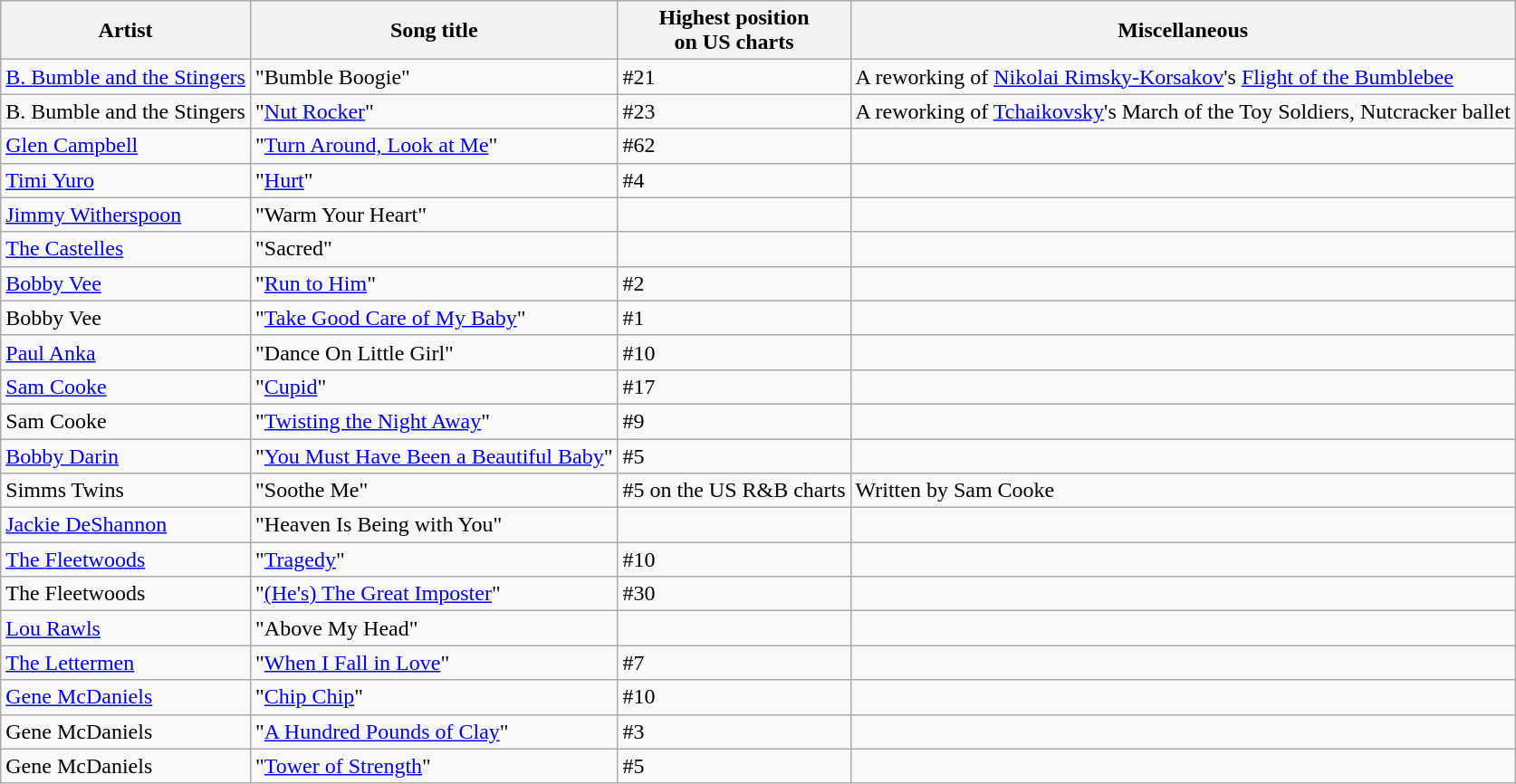<table class="wikitable sortable">
<tr>
<th>Artist</th>
<th>Song title</th>
<th>Highest position<br> on US charts</th>
<th>Miscellaneous</th>
</tr>
<tr>
<td><a href='#'>B. Bumble and the Stingers</a></td>
<td>"Bumble Boogie"</td>
<td>#21</td>
<td>A reworking of <a href='#'>Nikolai Rimsky-Korsakov</a>'s <a href='#'>Flight of the Bumblebee</a></td>
</tr>
<tr>
<td>B. Bumble and the Stingers</td>
<td>"<a href='#'>Nut Rocker</a>"</td>
<td>#23</td>
<td>A reworking of <a href='#'>Tchaikovsky</a>'s March of the Toy Soldiers, Nutcracker ballet</td>
</tr>
<tr>
<td><a href='#'>Glen Campbell</a></td>
<td>"<a href='#'>Turn Around, Look at Me</a>"</td>
<td>#62</td>
<td></td>
</tr>
<tr>
<td><a href='#'>Timi Yuro</a></td>
<td>"<a href='#'>Hurt</a>"</td>
<td>#4</td>
<td></td>
</tr>
<tr>
<td><a href='#'>Jimmy Witherspoon</a></td>
<td>"Warm Your Heart"</td>
<td></td>
<td></td>
</tr>
<tr>
<td><a href='#'>The Castelles</a></td>
<td>"Sacred"</td>
<td></td>
<td></td>
</tr>
<tr>
<td><a href='#'>Bobby Vee</a></td>
<td>"<a href='#'>Run to Him</a>"</td>
<td>#2</td>
<td></td>
</tr>
<tr>
<td>Bobby Vee</td>
<td>"<a href='#'>Take Good Care of My Baby</a>"</td>
<td>#1</td>
<td></td>
</tr>
<tr>
<td><a href='#'>Paul Anka</a></td>
<td>"Dance On Little Girl"</td>
<td>#10</td>
<td></td>
</tr>
<tr>
<td><a href='#'>Sam Cooke</a></td>
<td>"<a href='#'>Cupid</a>"</td>
<td>#17</td>
<td></td>
</tr>
<tr>
<td>Sam Cooke</td>
<td>"<a href='#'>Twisting the Night Away</a>"</td>
<td>#9</td>
<td></td>
</tr>
<tr>
<td><a href='#'>Bobby Darin</a></td>
<td>"<a href='#'>You Must Have Been a Beautiful Baby</a>"</td>
<td>#5</td>
<td></td>
</tr>
<tr>
<td>Simms Twins</td>
<td>"Soothe Me"</td>
<td>#5 on the US R&B charts</td>
<td>Written by Sam Cooke</td>
</tr>
<tr>
<td><a href='#'>Jackie DeShannon</a></td>
<td>"Heaven Is Being with You"</td>
<td></td>
<td></td>
</tr>
<tr>
<td><a href='#'>The Fleetwoods</a></td>
<td>"<a href='#'>Tragedy</a>"</td>
<td>#10</td>
<td></td>
</tr>
<tr>
<td>The Fleetwoods</td>
<td>"<a href='#'>(He's) The Great Imposter</a>"</td>
<td>#30</td>
<td></td>
</tr>
<tr>
<td><a href='#'>Lou Rawls</a></td>
<td>"Above My Head"</td>
<td></td>
<td></td>
</tr>
<tr>
<td><a href='#'>The Lettermen</a></td>
<td>"<a href='#'>When I Fall in Love</a>"</td>
<td>#7</td>
<td></td>
</tr>
<tr>
<td><a href='#'>Gene McDaniels</a></td>
<td>"<a href='#'>Chip Chip</a>"</td>
<td>#10</td>
<td></td>
</tr>
<tr>
<td>Gene McDaniels</td>
<td>"<a href='#'>A Hundred Pounds of Clay</a>"</td>
<td>#3</td>
<td></td>
</tr>
<tr>
<td>Gene McDaniels</td>
<td>"<a href='#'>Tower of Strength</a>"</td>
<td>#5</td>
<td></td>
</tr>
</table>
